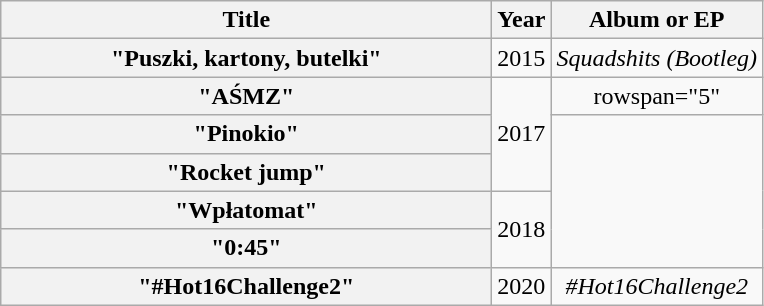<table class="wikitable plainrowheaders" style="text-align:center;">
<tr>
<th scope="col" style="width:20em;">Title</th>
<th scope="col" style="width:1em;">Year</th>
<th scope="col">Album or EP</th>
</tr>
<tr>
<th scope="row">"Puszki, kartony, butelki"</th>
<td>2015</td>
<td><em>Squadshits (Bootleg)</em></td>
</tr>
<tr>
<th scope="row">"AŚMZ" </th>
<td rowspan="3">2017</td>
<td>rowspan="5" </td>
</tr>
<tr>
<th scope="row">"Pinokio" </th>
</tr>
<tr>
<th scope="row">"Rocket jump" </th>
</tr>
<tr>
<th scope="row">"Wpłatomat" </th>
<td rowspan="2">2018</td>
</tr>
<tr>
<th scope="row">"0:45" </th>
</tr>
<tr>
<th scope="row">"#Hot16Challenge2"</th>
<td>2020</td>
<td><em>#Hot16Challenge2</em></td>
</tr>
</table>
